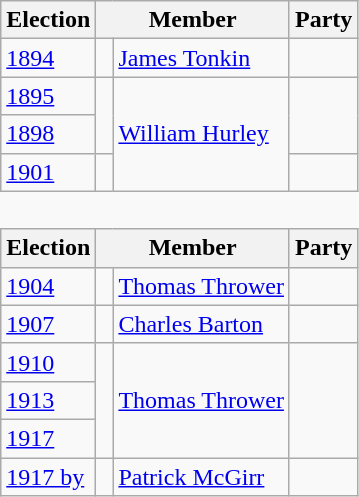<table class="wikitable" style='border-style: none none none none;'>
<tr>
<th>Election</th>
<th colspan="2">Member</th>
<th>Party</th>
</tr>
<tr style="background: #f9f9f9">
<td><a href='#'>1894</a></td>
<td> </td>
<td><a href='#'>James Tonkin</a></td>
<td></td>
</tr>
<tr style="background: #f9f9f9">
<td><a href='#'>1895</a></td>
<td rowspan="2" > </td>
<td rowspan="3"><a href='#'>William Hurley</a></td>
<td rowspan="2"></td>
</tr>
<tr style="background: #f9f9f9">
<td><a href='#'>1898</a></td>
</tr>
<tr style="background: #f9f9f9">
<td><a href='#'>1901</a></td>
<td> </td>
<td></td>
</tr>
<tr>
<td colspan="4" style='border-style: none none none none;'> </td>
</tr>
<tr>
<th>Election</th>
<th colspan="2">Member</th>
<th>Party</th>
</tr>
<tr style="background: #f9f9f9">
<td><a href='#'>1904</a></td>
<td> </td>
<td><a href='#'>Thomas Thrower</a></td>
<td></td>
</tr>
<tr style="background: #f9f9f9">
<td><a href='#'>1907</a></td>
<td> </td>
<td><a href='#'>Charles Barton</a></td>
<td></td>
</tr>
<tr style="background: #f9f9f9">
<td><a href='#'>1910</a></td>
<td rowspan="3" > </td>
<td rowspan="3"><a href='#'>Thomas Thrower</a></td>
<td rowspan="3"></td>
</tr>
<tr style="background: #f9f9f9">
<td><a href='#'>1913</a></td>
</tr>
<tr style="background: #f9f9f9">
<td><a href='#'>1917</a></td>
</tr>
<tr style="background: #f9f9f9">
<td><a href='#'>1917 by</a></td>
<td> </td>
<td><a href='#'>Patrick McGirr</a></td>
<td></td>
</tr>
</table>
